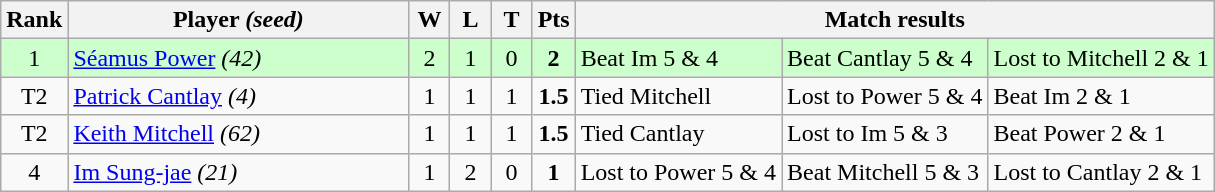<table class="wikitable" style="text-align:center">
<tr>
<th width="20">Rank</th>
<th width="220">Player <em>(seed)</em></th>
<th width="20">W</th>
<th width="20">L</th>
<th width="20">T</th>
<th width="20">Pts</th>
<th colspan=3>Match results</th>
</tr>
<tr style="background:#cfc">
<td>1</td>
<td align=left> <a href='#'>Séamus Power</a> <em>(42)</em></td>
<td>2</td>
<td>1</td>
<td>0</td>
<td><strong>2</strong></td>
<td align=left>Beat Im 5 & 4</td>
<td align=left>Beat Cantlay 5 & 4</td>
<td align=left>Lost to Mitchell 2 & 1</td>
</tr>
<tr>
<td>T2</td>
<td align=left> <a href='#'>Patrick Cantlay</a> <em>(4)</em></td>
<td>1</td>
<td>1</td>
<td>1</td>
<td><strong>1.5</strong></td>
<td align=left>Tied Mitchell</td>
<td align=left>Lost to Power 5 & 4</td>
<td align=left>Beat Im 2 & 1</td>
</tr>
<tr>
<td>T2</td>
<td align=left> <a href='#'>Keith Mitchell</a> <em>(62)</em></td>
<td>1</td>
<td>1</td>
<td>1</td>
<td><strong>1.5</strong></td>
<td align=left>Tied Cantlay</td>
<td align=left>Lost to Im 5 & 3</td>
<td align=left>Beat Power 2 & 1</td>
</tr>
<tr>
<td>4</td>
<td align=left> <a href='#'>Im Sung-jae</a> <em>(21)</em></td>
<td>1</td>
<td>2</td>
<td>0</td>
<td><strong>1</strong></td>
<td align=left>Lost to Power 5 & 4</td>
<td align=left>Beat Mitchell 5 & 3</td>
<td align=left>Lost to Cantlay 2 & 1</td>
</tr>
</table>
